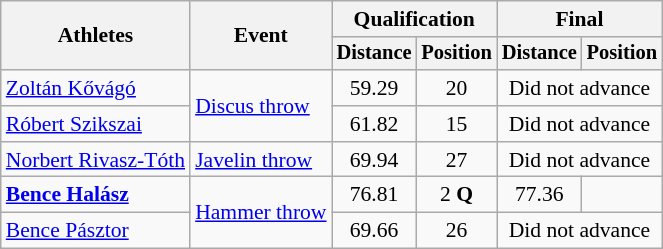<table class=wikitable style="font-size:90%">
<tr>
<th rowspan="2">Athletes</th>
<th rowspan="2">Event</th>
<th colspan="2">Qualification</th>
<th colspan="2">Final</th>
</tr>
<tr style="font-size:95%">
<th>Distance</th>
<th>Position</th>
<th>Distance</th>
<th>Position</th>
</tr>
<tr>
<td><a href='#'>Zoltán Kővágó</a></td>
<td rowspan=2><a href='#'>Discus throw</a></td>
<td align=center>59.29</td>
<td align=center>20</td>
<td align=center colspan=2>Did not advance</td>
</tr>
<tr>
<td><a href='#'>Róbert Szikszai</a></td>
<td align=center>61.82</td>
<td align=center>15</td>
<td align=center colspan=2>Did not advance</td>
</tr>
<tr>
<td><a href='#'>Norbert Rivasz-Tóth</a></td>
<td><a href='#'>Javelin throw</a></td>
<td align=center>69.94</td>
<td align=center>27</td>
<td align=center colspan=2>Did not advance</td>
</tr>
<tr>
<td><strong><a href='#'>Bence Halász</a></strong></td>
<td rowspan=2><a href='#'>Hammer throw</a></td>
<td align=center>76.81</td>
<td align=center>2 <strong>Q</strong></td>
<td align=center>77.36</td>
<td align=center></td>
</tr>
<tr>
<td><a href='#'>Bence Pásztor</a></td>
<td align=center>69.66</td>
<td align=center>26</td>
<td align=center colspan=2>Did not advance</td>
</tr>
</table>
